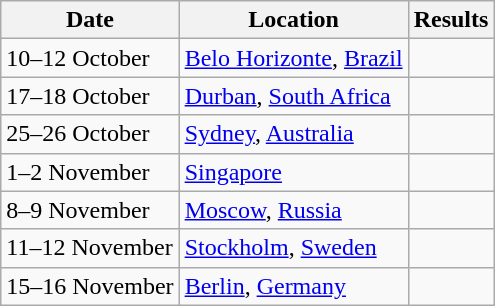<table class=wikitable>
<tr>
<th>Date</th>
<th>Location</th>
<th>Results</th>
</tr>
<tr>
<td>10–12 October</td>
<td> <a href='#'>Belo Horizonte</a>, <a href='#'>Brazil</a></td>
<td align="center"></td>
</tr>
<tr>
<td>17–18 October</td>
<td> <a href='#'>Durban</a>, <a href='#'>South Africa</a></td>
<td align="center"></td>
</tr>
<tr>
<td>25–26 October</td>
<td> <a href='#'>Sydney</a>, <a href='#'>Australia</a></td>
<td align="center"></td>
</tr>
<tr>
<td>1–2 November</td>
<td> <a href='#'>Singapore</a></td>
<td align="center"></td>
</tr>
<tr>
<td>8–9 November</td>
<td> <a href='#'>Moscow</a>, <a href='#'>Russia</a></td>
<td align="center"></td>
</tr>
<tr>
<td>11–12 November</td>
<td> <a href='#'>Stockholm</a>, <a href='#'>Sweden</a></td>
<td align="center"></td>
</tr>
<tr>
<td>15–16 November</td>
<td> <a href='#'>Berlin</a>, <a href='#'>Germany</a></td>
<td align="center"></td>
</tr>
</table>
